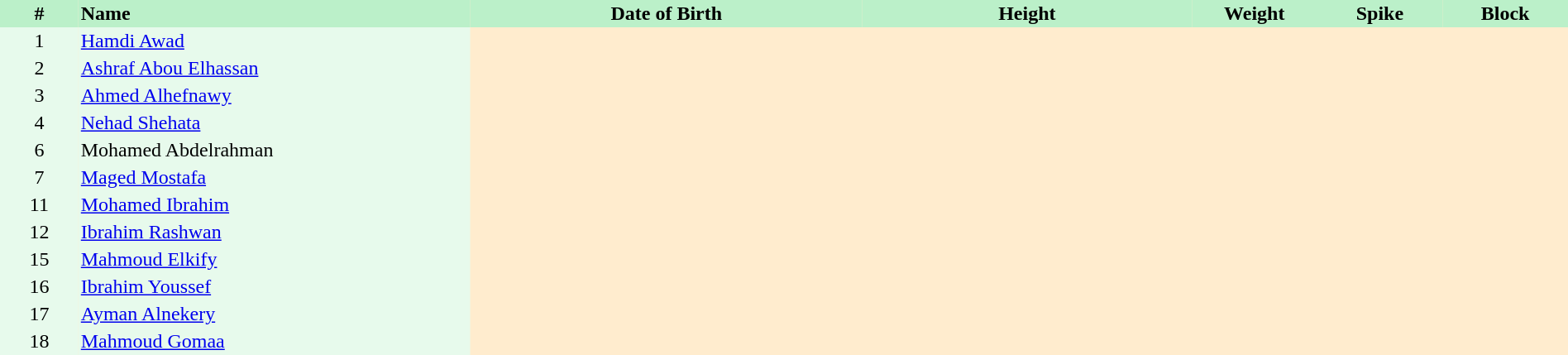<table border=0 cellpadding=2 cellspacing=0  |- bgcolor=#FFECCE style=text-align:center; font-size:90%; width=100%>
<tr bgcolor=#BBF0C9>
<th width=5%>#</th>
<th width=25% align=left>Name</th>
<th width=25%>Date of Birth</th>
<th width=21%>Height</th>
<th width=8%>Weight</th>
<th width=8%>Spike</th>
<th width=8%>Block</th>
</tr>
<tr bgcolor=#E7FAEC>
<td>1</td>
<td align="left"><a href='#'>Hamdi Awad</a></td>
</tr>
<tr bgcolor=#E7FAEC>
<td>2</td>
<td align="left"><a href='#'>Ashraf Abou Elhassan</a></td>
</tr>
<tr bgcolor=#E7FAEC>
<td>3</td>
<td align="left"><a href='#'>Ahmed Alhefnawy</a></td>
</tr>
<tr bgcolor=#E7FAEC>
<td>4</td>
<td align="left"><a href='#'>Nehad Shehata</a></td>
</tr>
<tr bgcolor=#E7FAEC>
<td>6</td>
<td align="left">Mohamed Abdelrahman</td>
</tr>
<tr bgcolor=#E7FAEC>
<td>7</td>
<td align="left"><a href='#'>Maged Mostafa</a></td>
</tr>
<tr bgcolor=#E7FAEC>
<td>11</td>
<td align="left"><a href='#'>Mohamed Ibrahim</a></td>
</tr>
<tr bgcolor=#E7FAEC>
<td>12</td>
<td align="left"><a href='#'>Ibrahim Rashwan</a></td>
</tr>
<tr bgcolor=#E7FAEC>
<td>15</td>
<td align="left"><a href='#'>Mahmoud Elkify</a></td>
</tr>
<tr bgcolor=#E7FAEC>
<td>16</td>
<td align="left"><a href='#'>Ibrahim Youssef</a></td>
</tr>
<tr bgcolor=#E7FAEC>
<td>17</td>
<td align="left"><a href='#'>Ayman Alnekery</a></td>
</tr>
<tr bgcolor=#E7FAEC>
<td>18</td>
<td align="left"><a href='#'>Mahmoud Gomaa</a></td>
</tr>
</table>
